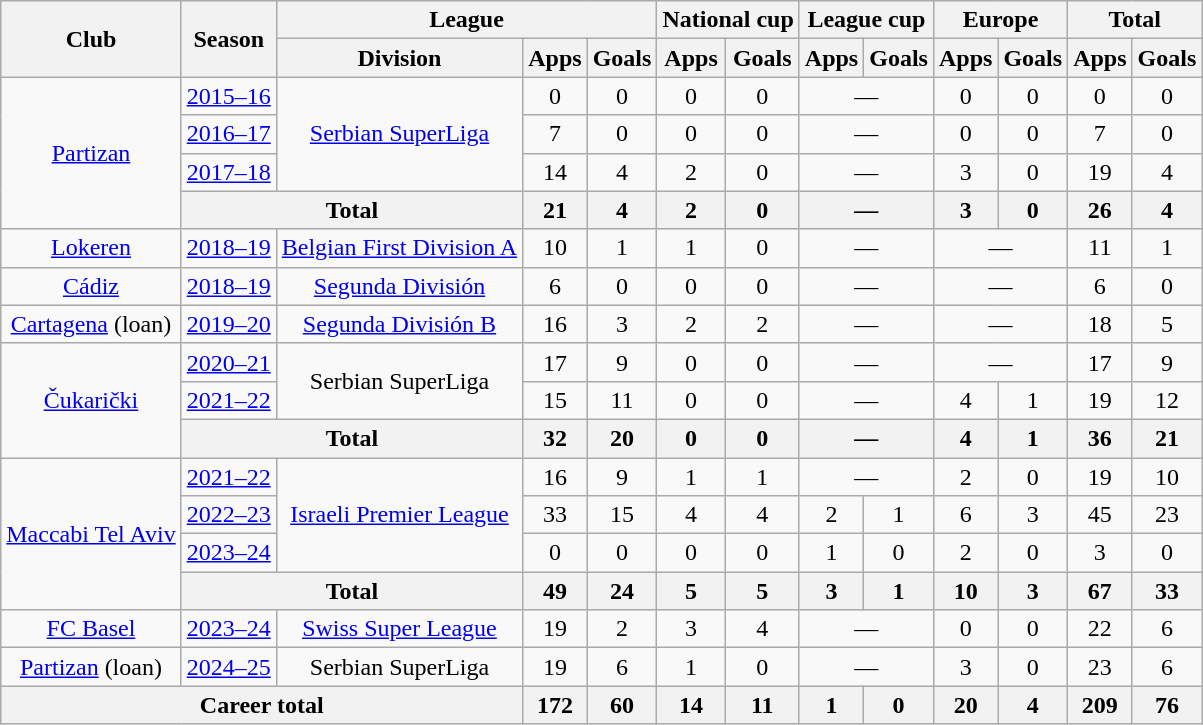<table class="wikitable" style="text-align:center">
<tr>
<th rowspan="2">Club</th>
<th rowspan="2">Season</th>
<th colspan="3">League</th>
<th colspan="2">National cup</th>
<th colspan="2">League cup</th>
<th colspan="2">Europe</th>
<th colspan="2">Total</th>
</tr>
<tr>
<th>Division</th>
<th>Apps</th>
<th>Goals</th>
<th>Apps</th>
<th>Goals</th>
<th>Apps</th>
<th>Goals</th>
<th>Apps</th>
<th>Goals</th>
<th>Apps</th>
<th>Goals</th>
</tr>
<tr>
<td rowspan="4"><a href='#'>Partizan</a></td>
<td><a href='#'>2015–16</a></td>
<td rowspan=3><a href='#'>Serbian SuperLiga</a></td>
<td>0</td>
<td>0</td>
<td>0</td>
<td>0</td>
<td colspan="2">—</td>
<td>0</td>
<td>0</td>
<td>0</td>
<td>0</td>
</tr>
<tr>
<td><a href='#'>2016–17</a></td>
<td>7</td>
<td>0</td>
<td>0</td>
<td>0</td>
<td colspan="2">—</td>
<td>0</td>
<td>0</td>
<td>7</td>
<td>0</td>
</tr>
<tr>
<td><a href='#'>2017–18</a></td>
<td>14</td>
<td>4</td>
<td>2</td>
<td>0</td>
<td colspan="2">—</td>
<td>3</td>
<td>0</td>
<td>19</td>
<td>4</td>
</tr>
<tr>
<th colspan="2">Total</th>
<th>21</th>
<th>4</th>
<th>2</th>
<th>0</th>
<th colspan="2">—</th>
<th>3</th>
<th>0</th>
<th>26</th>
<th>4</th>
</tr>
<tr>
<td><a href='#'>Lokeren</a></td>
<td><a href='#'>2018–19</a></td>
<td><a href='#'>Belgian First Division A</a></td>
<td>10</td>
<td>1</td>
<td>1</td>
<td>0</td>
<td colspan="2">—</td>
<td colspan="2">—</td>
<td>11</td>
<td>1</td>
</tr>
<tr>
<td><a href='#'>Cádiz</a></td>
<td><a href='#'>2018–19</a></td>
<td><a href='#'>Segunda División</a></td>
<td>6</td>
<td>0</td>
<td>0</td>
<td>0</td>
<td colspan="2">—</td>
<td colspan="2">—</td>
<td>6</td>
<td>0</td>
</tr>
<tr>
<td><a href='#'>Cartagena</a> (loan)</td>
<td><a href='#'>2019–20</a></td>
<td><a href='#'>Segunda División B</a></td>
<td>16</td>
<td>3</td>
<td>2</td>
<td>2</td>
<td colspan="2">—</td>
<td colspan="2">—</td>
<td>18</td>
<td>5</td>
</tr>
<tr>
<td rowspan="3"><a href='#'>Čukarički</a></td>
<td><a href='#'>2020–21</a></td>
<td rowspan="2">Serbian SuperLiga</td>
<td>17</td>
<td>9</td>
<td>0</td>
<td>0</td>
<td colspan="2">—</td>
<td colspan="2">—</td>
<td>17</td>
<td>9</td>
</tr>
<tr>
<td><a href='#'>2021–22</a></td>
<td>15</td>
<td>11</td>
<td>0</td>
<td>0</td>
<td colspan="2">—</td>
<td>4</td>
<td>1</td>
<td>19</td>
<td>12</td>
</tr>
<tr>
<th colspan="2">Total</th>
<th>32</th>
<th>20</th>
<th>0</th>
<th>0</th>
<th colspan="2">—</th>
<th>4</th>
<th>1</th>
<th>36</th>
<th>21</th>
</tr>
<tr>
<td rowspan="4"><a href='#'>Maccabi Tel Aviv</a></td>
<td><a href='#'>2021–22</a></td>
<td rowspan="3"><a href='#'>Israeli Premier League</a></td>
<td>16</td>
<td>9</td>
<td>1</td>
<td>1</td>
<td colspan="2">—</td>
<td>2</td>
<td>0</td>
<td>19</td>
<td>10</td>
</tr>
<tr>
<td><a href='#'>2022–23</a></td>
<td>33</td>
<td>15</td>
<td>4</td>
<td>4</td>
<td>2</td>
<td>1</td>
<td>6</td>
<td>3</td>
<td>45</td>
<td>23</td>
</tr>
<tr>
<td><a href='#'>2023–24</a></td>
<td>0</td>
<td>0</td>
<td>0</td>
<td>0</td>
<td>1</td>
<td>0</td>
<td>2</td>
<td>0</td>
<td>3</td>
<td>0</td>
</tr>
<tr>
<th colspan="2">Total</th>
<th>49</th>
<th>24</th>
<th>5</th>
<th>5</th>
<th>3</th>
<th>1</th>
<th>10</th>
<th>3</th>
<th>67</th>
<th>33</th>
</tr>
<tr>
<td><a href='#'>FC Basel</a></td>
<td><a href='#'>2023–24</a></td>
<td><a href='#'>Swiss Super League</a></td>
<td>19</td>
<td>2</td>
<td>3</td>
<td>4</td>
<td colspan="2">—</td>
<td>0</td>
<td>0</td>
<td>22</td>
<td>6</td>
</tr>
<tr>
<td><a href='#'>Partizan</a> (loan)</td>
<td><a href='#'>2024–25</a></td>
<td>Serbian SuperLiga</td>
<td>19</td>
<td>6</td>
<td>1</td>
<td>0</td>
<td colspan="2">—</td>
<td>3</td>
<td>0</td>
<td>23</td>
<td>6</td>
</tr>
<tr>
<th colspan="3">Career total</th>
<th>172</th>
<th>60</th>
<th>14</th>
<th>11</th>
<th>1</th>
<th>0</th>
<th>20</th>
<th>4</th>
<th>209</th>
<th>76</th>
</tr>
</table>
